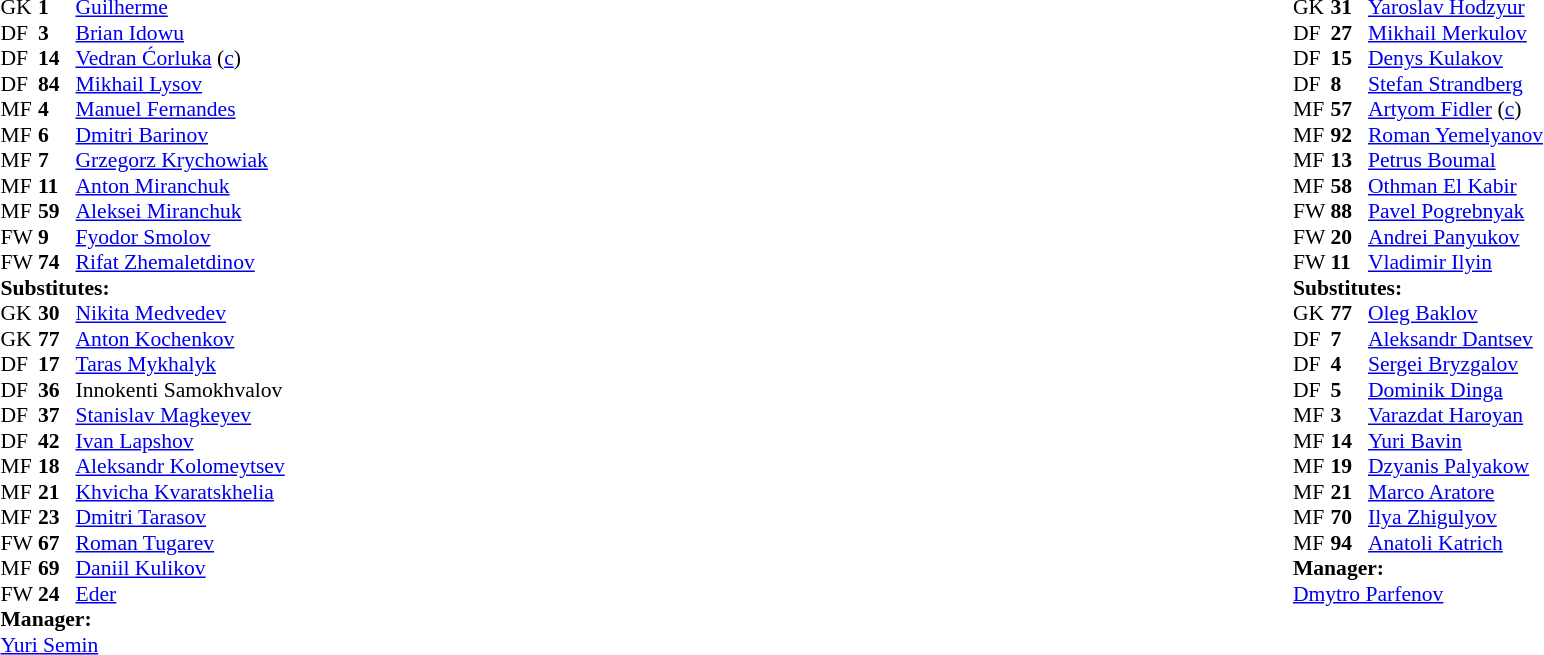<table style="width:100%">
<tr>
<td style="vertical-align:top;width:40%"><br><table style="font-size:90%" cellspacing="0" cellpadding="0">
<tr>
<th width=25></th>
<th width=25></th>
</tr>
<tr>
<td>GK</td>
<td><strong>1 </strong></td>
<td> <a href='#'>Guilherme</a></td>
<td></td>
</tr>
<tr>
<td>DF</td>
<td><strong>3 </strong></td>
<td> <a href='#'>Brian Idowu</a></td>
</tr>
<tr>
<td>DF</td>
<td><strong>14</strong></td>
<td> <a href='#'>Vedran Ćorluka</a> (<a href='#'>c</a>)</td>
</tr>
<tr>
<td>DF</td>
<td><strong>84</strong></td>
<td> <a href='#'>Mikhail Lysov</a></td>
</tr>
<tr>
<td>MF</td>
<td><strong>4 </strong></td>
<td> <a href='#'>Manuel Fernandes</a></td>
</tr>
<tr>
<td>MF</td>
<td><strong>6 </strong></td>
<td> <a href='#'>Dmitri Barinov</a></td>
<td> </td>
</tr>
<tr>
<td>MF</td>
<td><strong>7 </strong></td>
<td> <a href='#'>Grzegorz Krychowiak</a></td>
</tr>
<tr>
<td>MF</td>
<td><strong>11</strong></td>
<td> <a href='#'>Anton Miranchuk</a></td>
<td></td>
<td></td>
</tr>
<tr>
<td>MF</td>
<td><strong>59</strong></td>
<td> <a href='#'>Aleksei Miranchuk</a></td>
</tr>
<tr>
<td>FW</td>
<td><strong>9 </strong></td>
<td> <a href='#'>Fyodor Smolov</a></td>
<td></td>
<td></td>
</tr>
<tr>
<td>FW</td>
<td><strong>74</strong></td>
<td> <a href='#'>Rifat Zhemaletdinov</a></td>
</tr>
<tr>
<td colspan="4"><strong>Substitutes:</strong></td>
</tr>
<tr>
<td>GK</td>
<td><strong>30</strong></td>
<td> <a href='#'>Nikita Medvedev</a></td>
</tr>
<tr>
<td>GK</td>
<td><strong>77</strong></td>
<td> <a href='#'>Anton Kochenkov</a></td>
</tr>
<tr>
<td>DF</td>
<td><strong>17</strong></td>
<td> <a href='#'>Taras Mykhalyk</a></td>
</tr>
<tr>
<td>DF</td>
<td><strong>36</strong></td>
<td> Innokenti Samokhvalov</td>
</tr>
<tr>
<td>DF</td>
<td><strong>37</strong></td>
<td> <a href='#'>Stanislav Magkeyev</a></td>
</tr>
<tr>
<td>DF</td>
<td><strong>42</strong></td>
<td> <a href='#'>Ivan Lapshov</a></td>
</tr>
<tr>
<td>MF</td>
<td><strong>18</strong></td>
<td> <a href='#'>Aleksandr Kolomeytsev</a></td>
</tr>
<tr>
<td>MF</td>
<td><strong>21</strong></td>
<td> <a href='#'>Khvicha Kvaratskhelia</a></td>
<td></td>
<td></td>
</tr>
<tr>
<td>MF</td>
<td><strong>23</strong></td>
<td> <a href='#'>Dmitri Tarasov</a></td>
<td></td>
<td></td>
</tr>
<tr>
<td>FW</td>
<td><strong>67</strong></td>
<td> <a href='#'>Roman Tugarev</a></td>
</tr>
<tr>
<td>MF</td>
<td><strong>69</strong></td>
<td> <a href='#'>Daniil Kulikov</a></td>
</tr>
<tr>
<td>FW</td>
<td><strong>24</strong></td>
<td> <a href='#'>Eder</a></td>
</tr>
<tr>
<td colspan="4"><strong>Manager:</strong></td>
</tr>
<tr>
<td colspan="4"> <a href='#'>Yuri Semin</a></td>
</tr>
</table>
</td>
<td style="vertical-align:top"></td>
<td style="vertical-align:top; width:50%"><br><table cellspacing="0" cellpadding="0" style="font-size:90%; margin:auto">
<tr>
<th width=25></th>
<th width=25></th>
</tr>
<tr>
<td>GK</td>
<td><strong>31</strong></td>
<td> <a href='#'>Yaroslav Hodzyur</a></td>
</tr>
<tr>
<td>DF</td>
<td><strong>27</strong></td>
<td> <a href='#'>Mikhail Merkulov</a></td>
<td></td>
</tr>
<tr>
<td>DF</td>
<td><strong>15</strong></td>
<td> <a href='#'>Denys Kulakov</a></td>
</tr>
<tr>
<td>DF</td>
<td><strong>8 </strong></td>
<td> <a href='#'>Stefan Strandberg</a></td>
</tr>
<tr>
<td>MF</td>
<td><strong>57</strong></td>
<td> <a href='#'>Artyom Fidler</a> (<a href='#'>c</a>)</td>
<td></td>
<td></td>
</tr>
<tr>
<td>MF</td>
<td><strong>92</strong></td>
<td> <a href='#'>Roman Yemelyanov</a></td>
<td></td>
</tr>
<tr>
<td>MF</td>
<td><strong>13</strong></td>
<td> <a href='#'>Petrus Boumal</a></td>
</tr>
<tr>
<td>MF</td>
<td><strong>58</strong></td>
<td> <a href='#'>Othman El Kabir</a></td>
</tr>
<tr>
<td>FW</td>
<td><strong>88</strong></td>
<td> <a href='#'>Pavel Pogrebnyak</a></td>
<td></td>
</tr>
<tr>
<td>FW</td>
<td><strong>20</strong></td>
<td> <a href='#'>Andrei Panyukov</a></td>
<td></td>
<td></td>
</tr>
<tr>
<td>FW</td>
<td><strong>11</strong></td>
<td> <a href='#'>Vladimir Ilyin</a></td>
</tr>
<tr>
<td colspan="4"><strong>Substitutes:</strong></td>
</tr>
<tr>
<td>GK</td>
<td><strong>77</strong></td>
<td> <a href='#'>Oleg Baklov</a></td>
</tr>
<tr>
<td>DF</td>
<td><strong>7 </strong></td>
<td> <a href='#'>Aleksandr Dantsev</a></td>
</tr>
<tr>
<td>DF</td>
<td><strong>4 </strong></td>
<td> <a href='#'>Sergei Bryzgalov</a></td>
</tr>
<tr>
<td>DF</td>
<td><strong>5 </strong></td>
<td> <a href='#'>Dominik Dinga</a></td>
</tr>
<tr>
<td>MF</td>
<td><strong>3 </strong></td>
<td> <a href='#'>Varazdat Haroyan</a></td>
</tr>
<tr>
<td>MF</td>
<td><strong>14</strong></td>
<td> <a href='#'>Yuri Bavin</a></td>
<td></td>
<td></td>
</tr>
<tr>
<td>MF</td>
<td><strong>19</strong></td>
<td> <a href='#'>Dzyanis Palyakow</a></td>
</tr>
<tr>
<td>MF</td>
<td><strong>21</strong></td>
<td> <a href='#'>Marco Aratore</a></td>
<td></td>
<td></td>
</tr>
<tr>
<td>MF</td>
<td><strong>70</strong></td>
<td> <a href='#'>Ilya Zhigulyov</a></td>
</tr>
<tr>
<td>MF</td>
<td><strong>94</strong></td>
<td> <a href='#'>Anatoli Katrich</a></td>
</tr>
<tr>
<td colspan="4"><strong>Manager:</strong></td>
</tr>
<tr>
<td colspan="4"> <a href='#'>Dmytro Parfenov</a></td>
</tr>
</table>
</td>
</tr>
</table>
